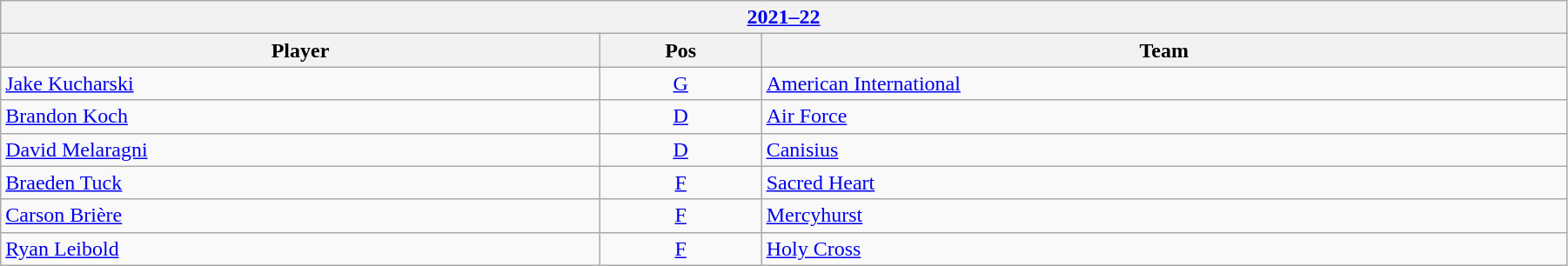<table class="wikitable" width=95%>
<tr>
<th colspan=3><a href='#'>2021–22</a></th>
</tr>
<tr>
<th>Player</th>
<th>Pos</th>
<th>Team</th>
</tr>
<tr>
<td><a href='#'>Jake Kucharski</a></td>
<td style="text-align:center;"><a href='#'>G</a></td>
<td><a href='#'>American International</a></td>
</tr>
<tr>
<td><a href='#'>Brandon Koch</a></td>
<td style="text-align:center;"><a href='#'>D</a></td>
<td><a href='#'>Air Force</a></td>
</tr>
<tr>
<td><a href='#'>David Melaragni</a></td>
<td style="text-align:center;"><a href='#'>D</a></td>
<td><a href='#'>Canisius</a></td>
</tr>
<tr>
<td><a href='#'>Braeden Tuck</a></td>
<td style="text-align:center;"><a href='#'>F</a></td>
<td><a href='#'>Sacred Heart</a></td>
</tr>
<tr>
<td><a href='#'>Carson Brière</a></td>
<td style="text-align:center;"><a href='#'>F</a></td>
<td><a href='#'>Mercyhurst</a></td>
</tr>
<tr>
<td><a href='#'>Ryan Leibold</a></td>
<td style="text-align:center;"><a href='#'>F</a></td>
<td><a href='#'>Holy Cross</a></td>
</tr>
</table>
